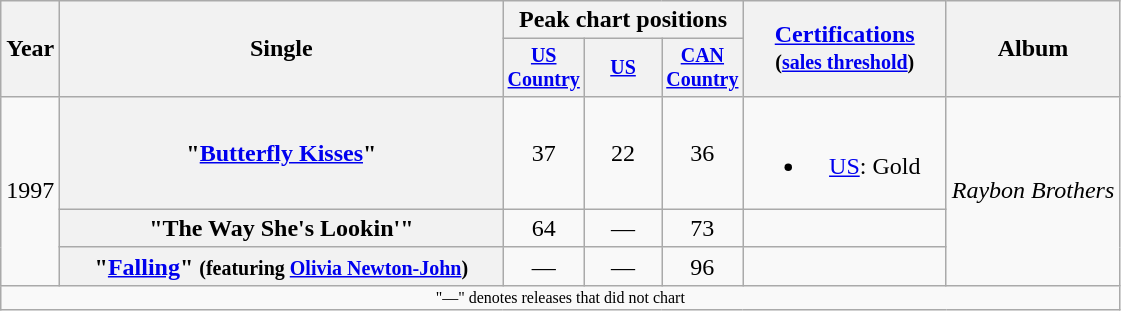<table class="wikitable plainrowheaders" style="text-align:center;">
<tr>
<th rowspan="2">Year</th>
<th rowspan="2" style="width:18em;">Single</th>
<th colspan="3">Peak chart positions</th>
<th rowspan="2" style="width:8em;"><a href='#'>Certifications</a><br><small>(<a href='#'>sales threshold</a>)</small></th>
<th rowspan="2">Album</th>
</tr>
<tr style="font-size:smaller;">
<th width="45"><a href='#'>US Country</a><br></th>
<th width="45"><a href='#'>US</a><br></th>
<th width="45"><a href='#'>CAN Country</a><br></th>
</tr>
<tr>
<td rowspan="3">1997</td>
<th scope="row">"<a href='#'>Butterfly Kisses</a>"</th>
<td>37</td>
<td>22</td>
<td>36</td>
<td><br><ul><li><a href='#'>US</a>: Gold</li></ul></td>
<td align="left" rowspan="3"><em>Raybon Brothers</em></td>
</tr>
<tr>
<th scope="row">"The Way She's Lookin'"</th>
<td>64</td>
<td>—</td>
<td>73</td>
<td></td>
</tr>
<tr>
<th scope="row">"<a href='#'>Falling</a>" <small>(featuring <a href='#'>Olivia Newton-John</a>)</small></th>
<td>—</td>
<td>—</td>
<td>96</td>
<td></td>
</tr>
<tr>
<td colspan="7" style="font-size:8pt">"—" denotes releases that did not chart</td>
</tr>
</table>
